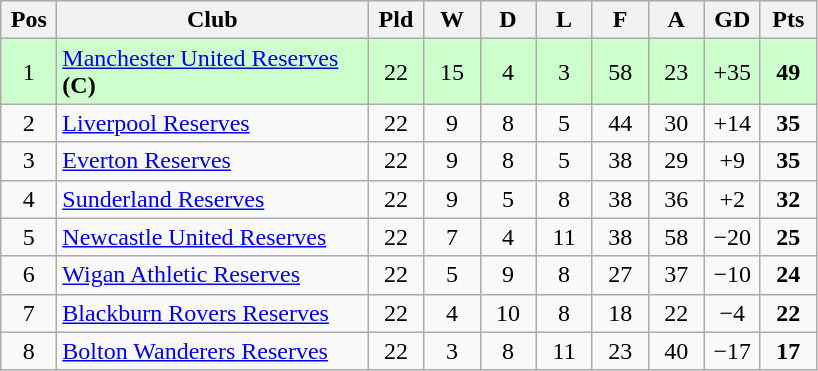<table class="wikitable" style="text-align:center">
<tr>
<th width=30>Pos</th>
<th width=200>Club</th>
<th width=30>Pld</th>
<th width=30>W</th>
<th width=30>D</th>
<th width=30>L</th>
<th width=30>F</th>
<th width=30>A</th>
<th width=30>GD</th>
<th width=30>Pts</th>
</tr>
<tr bgcolor=#ccffcc>
<td>1</td>
<td align="left"><a href='#'>Manchester United Reserves</a> <strong>(C)</strong></td>
<td>22</td>
<td>15</td>
<td>4</td>
<td>3</td>
<td>58</td>
<td>23</td>
<td>+35</td>
<td><strong>49</strong></td>
</tr>
<tr>
<td>2</td>
<td align="left"><a href='#'>Liverpool Reserves</a></td>
<td>22</td>
<td>9</td>
<td>8</td>
<td>5</td>
<td>44</td>
<td>30</td>
<td>+14</td>
<td><strong>35</strong></td>
</tr>
<tr>
<td>3</td>
<td align="left"><a href='#'>Everton Reserves</a></td>
<td>22</td>
<td>9</td>
<td>8</td>
<td>5</td>
<td>38</td>
<td>29</td>
<td>+9</td>
<td><strong>35</strong></td>
</tr>
<tr>
<td>4</td>
<td align="left"><a href='#'>Sunderland Reserves</a></td>
<td>22</td>
<td>9</td>
<td>5</td>
<td>8</td>
<td>38</td>
<td>36</td>
<td>+2</td>
<td><strong>32</strong></td>
</tr>
<tr>
<td>5</td>
<td align="left"><a href='#'>Newcastle United Reserves</a></td>
<td>22</td>
<td>7</td>
<td>4</td>
<td>11</td>
<td>38</td>
<td>58</td>
<td>−20</td>
<td><strong>25</strong></td>
</tr>
<tr>
<td>6</td>
<td align="left"><a href='#'>Wigan Athletic Reserves</a></td>
<td>22</td>
<td>5</td>
<td>9</td>
<td>8</td>
<td>27</td>
<td>37</td>
<td>−10</td>
<td><strong>24</strong></td>
</tr>
<tr>
<td>7</td>
<td align="left"><a href='#'>Blackburn Rovers Reserves</a></td>
<td>22</td>
<td>4</td>
<td>10</td>
<td>8</td>
<td>18</td>
<td>22</td>
<td>−4</td>
<td><strong>22</strong></td>
</tr>
<tr>
<td>8</td>
<td align="left"><a href='#'>Bolton Wanderers Reserves</a></td>
<td>22</td>
<td>3</td>
<td>8</td>
<td>11</td>
<td>23</td>
<td>40</td>
<td>−17</td>
<td><strong>17</strong></td>
</tr>
</table>
